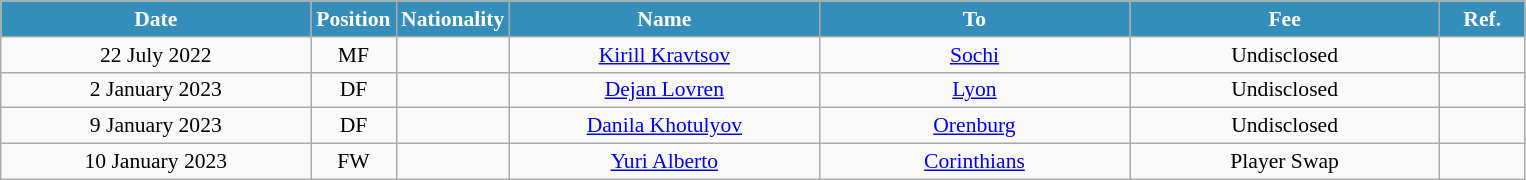<table class="wikitable"  style="text-align:center; font-size:90%; ">
<tr>
<th style="background:#348EB9; color:white; width:200px;">Date</th>
<th style="background:#348EB9; color:white; width:50px;">Position</th>
<th style="background:#348EB9; color:white; width:50px;">Nationality</th>
<th style="background:#348EB9; color:white; width:200px;">Name</th>
<th style="background:#348EB9; color:white; width:200px;">To</th>
<th style="background:#348EB9; color:white; width:200px;">Fee</th>
<th style="background:#348EB9; color:white; width:50px;">Ref.</th>
</tr>
<tr>
<td>22 July 2022</td>
<td>MF</td>
<td></td>
<td><a href='#'>Kirill Kravtsov</a></td>
<td><a href='#'>Sochi</a></td>
<td>Undisclosed</td>
<td></td>
</tr>
<tr>
<td>2 January 2023</td>
<td>DF</td>
<td></td>
<td><a href='#'>Dejan Lovren</a></td>
<td><a href='#'>Lyon</a></td>
<td>Undisclosed</td>
<td></td>
</tr>
<tr>
<td>9 January 2023</td>
<td>DF</td>
<td></td>
<td><a href='#'>Danila Khotulyov</a></td>
<td><a href='#'>Orenburg</a></td>
<td>Undisclosed</td>
<td></td>
</tr>
<tr>
<td>10 January 2023</td>
<td>FW</td>
<td></td>
<td><a href='#'>Yuri Alberto</a></td>
<td><a href='#'>Corinthians</a></td>
<td>Player Swap</td>
<td></td>
</tr>
</table>
